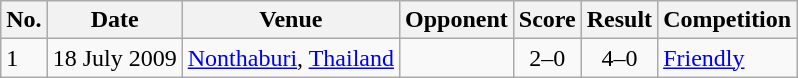<table class="wikitable sortable">
<tr>
<th>No.</th>
<th>Date</th>
<th>Venue</th>
<th>Opponent</th>
<th>Score</th>
<th>Result</th>
<th>Competition</th>
</tr>
<tr>
<td>1</td>
<td>18 July 2009</td>
<td><a href='#'>Nonthaburi</a>, <a href='#'>Thailand</a></td>
<td></td>
<td align="center">2–0</td>
<td align="center">4–0</td>
<td><a href='#'>Friendly</a></td>
</tr>
</table>
